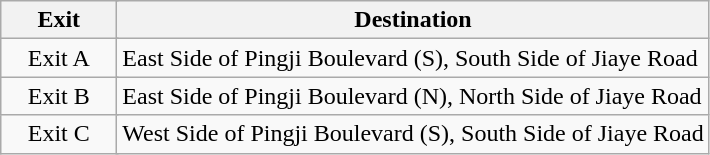<table class="wikitable">
<tr>
<th style="width:70px" colspan="2">Exit</th>
<th>Destination</th>
</tr>
<tr>
<td align="center" colspan="2">Exit A</td>
<td>East Side of Pingji Boulevard (S), South Side of Jiaye Road</td>
</tr>
<tr>
<td align="center" colspan="2">Exit B</td>
<td>East Side of Pingji Boulevard (N), North Side of Jiaye Road</td>
</tr>
<tr>
<td align="center" colspan="2">Exit C</td>
<td>West Side of Pingji Boulevard (S), South Side of Jiaye Road</td>
</tr>
</table>
